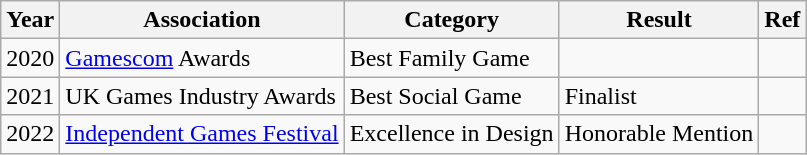<table class="wikitable">
<tr>
<th>Year</th>
<th>Association</th>
<th>Category</th>
<th>Result</th>
<th>Ref</th>
</tr>
<tr>
<td>2020</td>
<td><a href='#'>Gamescom</a> Awards</td>
<td>Best Family Game</td>
<td></td>
<td></td>
</tr>
<tr>
<td>2021</td>
<td>UK Games Industry Awards</td>
<td>Best Social Game</td>
<td>Finalist</td>
<td></td>
</tr>
<tr>
<td>2022</td>
<td><a href='#'>Independent Games Festival</a></td>
<td>Excellence in Design</td>
<td>Honorable Mention</td>
<td></td>
</tr>
</table>
